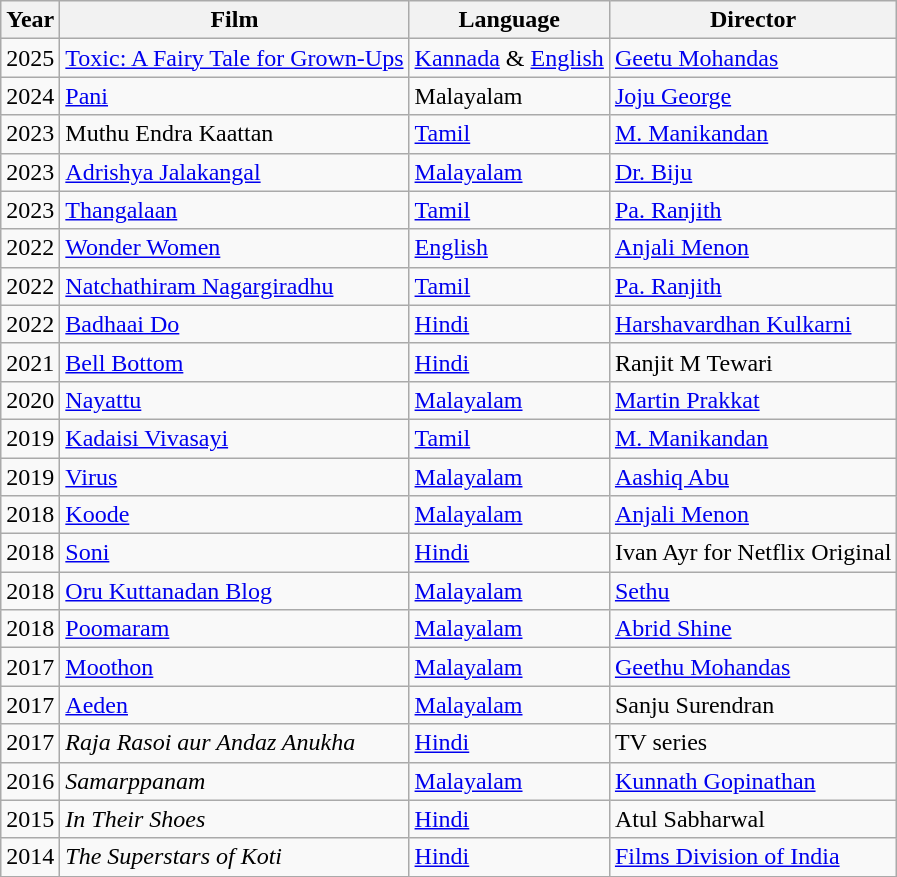<table class="wikitable sortable">
<tr>
<th>Year</th>
<th>Film</th>
<th>Language</th>
<th>Director</th>
</tr>
<tr>
<td>2025</td>
<td><a href='#'>Toxic: A Fairy Tale for Grown-Ups</a></td>
<td><a href='#'>Kannada</a> & <a href='#'>English</a></td>
<td><a href='#'>Geetu Mohandas</a></td>
</tr>
<tr>
<td>2024</td>
<td><a href='#'>Pani</a></td>
<td>Malayalam</td>
<td><a href='#'>Joju George</a></td>
</tr>
<tr>
<td>2023</td>
<td>Muthu Endra Kaattan</td>
<td><a href='#'>Tamil</a></td>
<td><a href='#'>M. Manikandan</a></td>
</tr>
<tr>
<td>2023</td>
<td><a href='#'>Adrishya Jalakangal</a></td>
<td><a href='#'>Malayalam</a></td>
<td><a href='#'>Dr. Biju</a></td>
</tr>
<tr>
<td>2023</td>
<td><a href='#'>Thangalaan</a></td>
<td><a href='#'>Tamil</a></td>
<td><a href='#'>Pa. Ranjith</a></td>
</tr>
<tr>
<td>2022</td>
<td><a href='#'>Wonder Women</a></td>
<td><a href='#'>English</a></td>
<td><a href='#'>Anjali Menon</a></td>
</tr>
<tr>
<td>2022</td>
<td><a href='#'>Natchathiram Nagargiradhu</a></td>
<td><a href='#'>Tamil</a></td>
<td><a href='#'>Pa. Ranjith</a></td>
</tr>
<tr>
<td>2022</td>
<td><a href='#'>Badhaai Do</a></td>
<td><a href='#'>Hindi</a></td>
<td><a href='#'>Harshavardhan Kulkarni</a></td>
</tr>
<tr>
<td>2021</td>
<td><a href='#'>Bell Bottom</a></td>
<td><a href='#'>Hindi</a></td>
<td>Ranjit M Tewari</td>
</tr>
<tr>
<td>2020</td>
<td><a href='#'>Nayattu</a></td>
<td><a href='#'>Malayalam</a></td>
<td><a href='#'>Martin Prakkat</a></td>
</tr>
<tr>
<td>2019</td>
<td><a href='#'>Kadaisi Vivasayi</a></td>
<td><a href='#'>Tamil</a></td>
<td><a href='#'>M. Manikandan</a></td>
</tr>
<tr>
<td>2019</td>
<td><a href='#'>Virus</a></td>
<td><a href='#'>Malayalam</a></td>
<td><a href='#'>Aashiq Abu</a></td>
</tr>
<tr>
<td>2018</td>
<td><a href='#'>Koode</a></td>
<td><a href='#'>Malayalam</a></td>
<td><a href='#'>Anjali Menon</a></td>
</tr>
<tr>
<td>2018</td>
<td><a href='#'>Soni</a></td>
<td><a href='#'>Hindi</a></td>
<td>Ivan Ayr for Netflix Original</td>
</tr>
<tr>
<td>2018</td>
<td><a href='#'>Oru Kuttanadan Blog</a></td>
<td><a href='#'>Malayalam</a></td>
<td><a href='#'>Sethu</a></td>
</tr>
<tr>
<td>2018</td>
<td><a href='#'>Poomaram</a></td>
<td><a href='#'>Malayalam</a></td>
<td><a href='#'>Abrid Shine</a></td>
</tr>
<tr>
<td>2017</td>
<td><a href='#'>Moothon</a></td>
<td><a href='#'>Malayalam</a></td>
<td><a href='#'>Geethu Mohandas</a></td>
</tr>
<tr>
<td>2017</td>
<td><a href='#'>Aeden</a></td>
<td><a href='#'>Malayalam</a></td>
<td>Sanju Surendran</td>
</tr>
<tr>
<td>2017</td>
<td><em> Raja Rasoi aur Andaz Anukha </em></td>
<td><a href='#'>Hindi</a></td>
<td>TV series</td>
</tr>
<tr>
<td>2016</td>
<td><em>Samarppanam </em></td>
<td><a href='#'>Malayalam</a></td>
<td><a href='#'>Kunnath Gopinathan</a></td>
</tr>
<tr>
<td>2015</td>
<td><em>In Their Shoes </em></td>
<td><a href='#'>Hindi</a></td>
<td>Atul Sabharwal</td>
</tr>
<tr>
<td>2014</td>
<td><em>The Superstars of Koti </em></td>
<td><a href='#'>Hindi</a></td>
<td><a href='#'>Films Division of India</a></td>
</tr>
<tr>
</tr>
</table>
